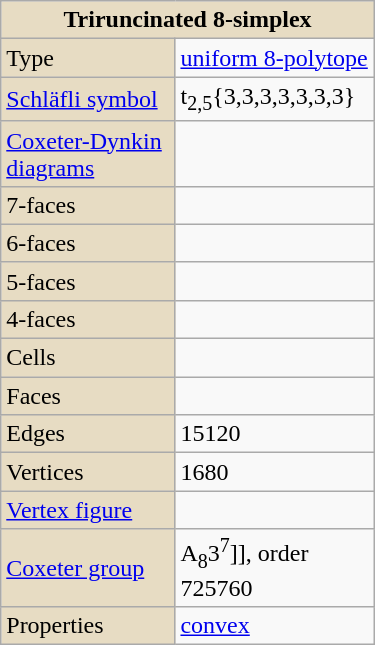<table class="wikitable" align="right" style="margin-left:10px" width="250">
<tr>
<th style="background:#e7dcc3;" colspan="2">Triruncinated 8-simplex</th>
</tr>
<tr>
<td style="background:#e7dcc3;">Type</td>
<td><a href='#'>uniform 8-polytope</a></td>
</tr>
<tr>
<td style="background:#e7dcc3;"><a href='#'>Schläfli symbol</a></td>
<td>t<sub>2,5</sub>{3,3,3,3,3,3,3}</td>
</tr>
<tr>
<td style="background:#e7dcc3;"><a href='#'>Coxeter-Dynkin diagrams</a></td>
<td></td>
</tr>
<tr>
<td style="background:#e7dcc3;">7-faces</td>
<td></td>
</tr>
<tr>
<td style="background:#e7dcc3;">6-faces</td>
<td></td>
</tr>
<tr>
<td style="background:#e7dcc3;">5-faces</td>
<td></td>
</tr>
<tr>
<td style="background:#e7dcc3;">4-faces</td>
<td></td>
</tr>
<tr>
<td style="background:#e7dcc3;">Cells</td>
<td></td>
</tr>
<tr>
<td style="background:#e7dcc3;">Faces</td>
<td></td>
</tr>
<tr>
<td style="background:#e7dcc3;">Edges</td>
<td>15120</td>
</tr>
<tr>
<td style="background:#e7dcc3;">Vertices</td>
<td>1680</td>
</tr>
<tr>
<td style="background:#e7dcc3;"><a href='#'>Vertex figure</a></td>
<td></td>
</tr>
<tr>
<td style="background:#e7dcc3;"><a href='#'>Coxeter group</a></td>
<td>A<sub>8</sub>3<sup>7</sup>]], order 725760</td>
</tr>
<tr>
<td style="background:#e7dcc3;">Properties</td>
<td><a href='#'>convex</a></td>
</tr>
</table>
